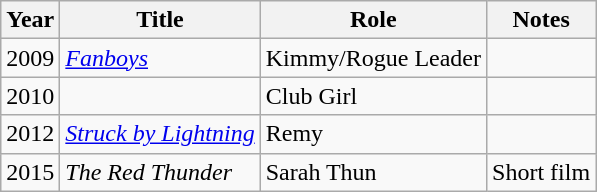<table class="wikitable sortable">
<tr>
<th>Year</th>
<th>Title</th>
<th>Role</th>
<th class="unsortable">Notes</th>
</tr>
<tr>
<td>2009</td>
<td><em><a href='#'>Fanboys</a></em></td>
<td>Kimmy/Rogue Leader</td>
<td></td>
</tr>
<tr>
<td>2010</td>
<td><em></em></td>
<td>Club Girl</td>
<td></td>
</tr>
<tr>
<td>2012</td>
<td><em><a href='#'>Struck by Lightning</a></em></td>
<td>Remy</td>
<td></td>
</tr>
<tr>
<td>2015</td>
<td><em>The Red Thunder</em></td>
<td>Sarah Thun</td>
<td>Short film</td>
</tr>
</table>
